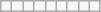<table class="wikitable letters-violet">
<tr>
<td></td>
<td></td>
<td></td>
<td></td>
<td></td>
<td></td>
<td></td>
<td></td>
<td></td>
</tr>
</table>
